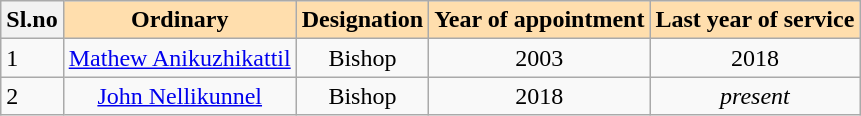<table class="wikitable">
<tr>
<th>Sl.no</th>
<th style="background: #ffdead;">Ordinary</th>
<th style="background: #ffdead;">Designation</th>
<th style="background: #ffdead;">Year of appointment</th>
<th style="background: #ffdead;">Last year of service</th>
</tr>
<tr>
<td>1</td>
<td align="center"><a href='#'>Mathew Anikuzhikattil</a></td>
<td align="center">Bishop</td>
<td align="center">2003</td>
<td align="center">2018</td>
</tr>
<tr>
<td>2</td>
<td align="center"><a href='#'>John Nellikunnel</a></td>
<td align="center">Bishop</td>
<td align="center">2018</td>
<td align="center"><em>present</em></td>
</tr>
</table>
